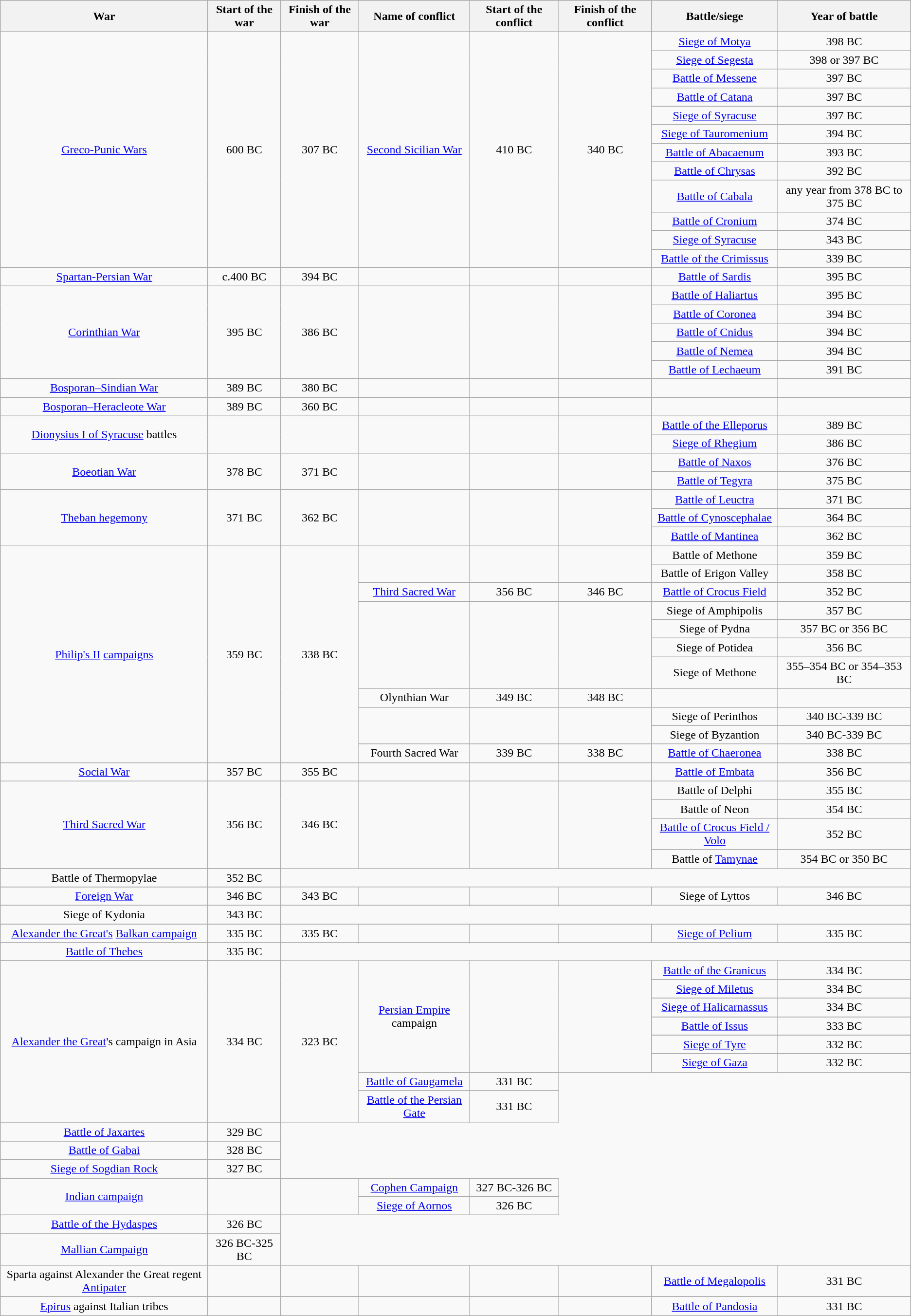<table class="wikitable" style="text-align:center">
<tr>
<th class="unsortable">War</th>
<th>Start of the war</th>
<th>Finish of the war</th>
<th class="unsortable">Name of conflict</th>
<th>Start of the conflict</th>
<th>Finish of the conflict</th>
<th class="unsortable">Battle/siege</th>
<th>Year of battle</th>
</tr>
<tr>
<td rowspan="12"><a href='#'>Greco-Punic Wars</a></td>
<td rowspan="12">600 BC</td>
<td rowspan="12">307 BC</td>
<td rowspan="12"><a href='#'>Second Sicilian War</a></td>
<td rowspan="12">410 BC</td>
<td rowspan="12">340 BC</td>
<td><a href='#'>Siege of Motya</a></td>
<td>398 BC</td>
</tr>
<tr>
<td><a href='#'>Siege of Segesta</a></td>
<td>398 or 397 BC</td>
</tr>
<tr>
<td><a href='#'>Battle of Messene</a></td>
<td>397 BC</td>
</tr>
<tr>
<td><a href='#'>Battle of Catana</a></td>
<td>397 BC</td>
</tr>
<tr>
<td><a href='#'>Siege of Syracuse</a></td>
<td>397 BC</td>
</tr>
<tr>
<td><a href='#'>Siege of Tauromenium</a></td>
<td>394 BC</td>
</tr>
<tr>
<td><a href='#'>Battle of Abacaenum</a></td>
<td>393 BC</td>
</tr>
<tr>
<td><a href='#'>Battle of Chrysas</a></td>
<td>392 BC</td>
</tr>
<tr>
<td><a href='#'>Battle of Cabala</a></td>
<td>any year from 378 BC to 375 BC</td>
</tr>
<tr>
<td><a href='#'>Battle of Cronium</a></td>
<td>374 BC</td>
</tr>
<tr>
<td><a href='#'>Siege of Syracuse</a></td>
<td>343 BC</td>
</tr>
<tr>
<td><a href='#'>Battle of the Crimissus</a></td>
<td>339 BC</td>
</tr>
<tr>
<td><a href='#'>Spartan-Persian War</a></td>
<td>c.400 BC</td>
<td>394 BC</td>
<td></td>
<td></td>
<td></td>
<td><a href='#'>Battle of Sardis</a></td>
<td>395 BC</td>
</tr>
<tr>
<td rowspan="5"><a href='#'>Corinthian War</a></td>
<td rowspan="5">395 BC</td>
<td rowspan="5">386 BC</td>
<td rowspan="5"></td>
<td rowspan="5"></td>
<td rowspan="5"></td>
<td><a href='#'>Battle of Haliartus</a></td>
<td>395 BC</td>
</tr>
<tr>
<td><a href='#'>Battle of Coronea</a></td>
<td>394 BC</td>
</tr>
<tr>
<td><a href='#'>Battle of Cnidus</a></td>
<td>394 BC</td>
</tr>
<tr>
<td><a href='#'>Battle of Nemea</a></td>
<td>394 BC</td>
</tr>
<tr>
<td><a href='#'>Battle of Lechaeum</a></td>
<td>391 BC</td>
</tr>
<tr>
<td><a href='#'>Bosporan–Sindian War</a></td>
<td>389 BC</td>
<td>380 BC</td>
<td></td>
<td></td>
<td></td>
<td></td>
<td></td>
</tr>
<tr>
<td><a href='#'>Bosporan–Heracleote War</a></td>
<td>389 BC</td>
<td>360 BC</td>
<td></td>
<td></td>
<td></td>
<td></td>
<td></td>
</tr>
<tr>
<td rowspan=2><a href='#'>Dionysius I of Syracuse</a> battles</td>
<td rowspan=2></td>
<td rowspan=2></td>
<td rowspan=2></td>
<td rowspan=2></td>
<td rowspan=2></td>
<td><a href='#'>Battle of the Elleporus</a></td>
<td>389 BC</td>
</tr>
<tr>
<td><a href='#'>Siege of Rhegium</a></td>
<td>386 BC</td>
</tr>
<tr>
<td rowspan=2><a href='#'>Boeotian War</a></td>
<td rowspan=2>378 BC</td>
<td rowspan=2>371 BC</td>
<td rowspan=2></td>
<td rowspan=2></td>
<td rowspan=2></td>
<td><a href='#'>Battle of Naxos</a></td>
<td>376 BC</td>
</tr>
<tr>
<td><a href='#'>Battle of Tegyra</a></td>
<td>375 BC</td>
</tr>
<tr>
<td rowspan=3><a href='#'>Theban hegemony</a></td>
<td rowspan=3>371 BC</td>
<td rowspan=3>362 BC</td>
<td rowspan=3></td>
<td rowspan=3></td>
<td rowspan=3></td>
<td><a href='#'>Battle of Leuctra</a></td>
<td>371 BC</td>
</tr>
<tr>
<td><a href='#'>Battle of Cynoscephalae</a></td>
<td>364 BC</td>
</tr>
<tr>
<td><a href='#'>Battle of Mantinea</a></td>
<td>362 BC</td>
</tr>
<tr>
<td rowspan=11><a href='#'>Philip's II</a> <a href='#'>campaigns</a></td>
<td rowspan=11>359 BC</td>
<td rowspan=11>338 BC</td>
<td rowspan=2></td>
<td rowspan=2></td>
<td rowspan=2></td>
<td>Battle of Methone</td>
<td>359 BC</td>
</tr>
<tr>
<td>Battle of Erigon Valley</td>
<td>358 BC</td>
</tr>
<tr>
<td><a href='#'>Third Sacred War</a></td>
<td>356 BC</td>
<td>346 BC</td>
<td><a href='#'>Battle of Crocus Field</a></td>
<td>352 BC</td>
</tr>
<tr>
<td rowspan=4></td>
<td rowspan=4></td>
<td rowspan=4></td>
<td>Siege of Amphipolis</td>
<td>357 BC</td>
</tr>
<tr>
<td>Siege of Pydna</td>
<td>357 BC or 356 BC</td>
</tr>
<tr>
<td>Siege of Potidea</td>
<td>356 BC</td>
</tr>
<tr>
<td>Siege of Methone</td>
<td>355–354 BC or 354–353 BC</td>
</tr>
<tr>
<td>Olynthian War</td>
<td>349 BC</td>
<td>348 BC</td>
<td></td>
<td></td>
</tr>
<tr>
<td rowspan=2></td>
<td rowspan=2></td>
<td rowspan=2></td>
<td>Siege of Perinthos</td>
<td>340 BC-339 BC</td>
</tr>
<tr>
<td>Siege of Byzantion</td>
<td>340 BC-339 BC</td>
</tr>
<tr>
<td>Fourth Sacred War</td>
<td>339 BC</td>
<td>338 BC</td>
<td><a href='#'>Battle of Chaeronea</a></td>
<td>338 BC</td>
</tr>
<tr>
<td><a href='#'>Social War</a></td>
<td>357 BC</td>
<td>355 BC</td>
<td></td>
<td></td>
<td></td>
<td><a href='#'>Battle of Embata</a></td>
<td>356 BC</td>
</tr>
<tr>
<td rowspan="5"><a href='#'>Third Sacred War</a></td>
<td rowspan="5">356 BC</td>
<td rowspan="5">346 BC</td>
<td rowspan="5"></td>
<td rowspan="5"></td>
<td rowspan="5"></td>
<td>Battle of Delphi</td>
<td>355 BC</td>
</tr>
<tr>
<td>Battle of Neon</td>
<td>354 BC</td>
</tr>
<tr>
<td><a href='#'>Battle of Crocus Field / Volo</a></td>
<td>352 BC</td>
</tr>
<tr>
</tr>
<tr>
<td>Battle of <a href='#'>Tamynae</a></td>
<td>354 BC or 350 BC</td>
</tr>
<tr>
</tr>
<tr>
<td>Battle of Thermopylae</td>
<td>352 BC</td>
</tr>
<tr>
</tr>
<tr>
<td rowspan=2><a href='#'>Foreign War</a></td>
<td rowspan=2>346 BC</td>
<td rowspan=2>343 BC</td>
<td rowspan=2></td>
<td rowspan=2></td>
<td rowspan=2></td>
<td>Siege of Lyttos</td>
<td>346 BC</td>
</tr>
<tr>
</tr>
<tr>
<td>Siege of Kydonia</td>
<td>343 BC</td>
</tr>
<tr>
</tr>
<tr>
<td rowspan=2><a href='#'>Alexander the Great's</a> <a href='#'>Balkan campaign</a></td>
<td rowspan=2>335 BC</td>
<td rowspan=2>335 BC</td>
<td rowspan=2></td>
<td rowspan=2></td>
<td rowspan=2></td>
<td><a href='#'>Siege of Pelium</a></td>
<td>335 BC</td>
</tr>
<tr>
</tr>
<tr>
<td><a href='#'>Battle of Thebes</a></td>
<td>335 BC</td>
</tr>
<tr>
</tr>
<tr>
<td rowspan=15><a href='#'>Alexander the Great</a>'s campaign in Asia</td>
<td rowspan=15>334 BC</td>
<td rowspan=15>323 BC</td>
<td rowspan=11><a href='#'>Persian Empire</a> campaign</td>
<td rowspan=11></td>
<td rowspan=11></td>
<td><a href='#'>Battle of the Granicus</a></td>
<td>334 BC</td>
</tr>
<tr>
</tr>
<tr>
<td><a href='#'>Siege of Miletus</a></td>
<td>334 BC</td>
</tr>
<tr>
</tr>
<tr>
<td><a href='#'>Siege of Halicarnassus</a></td>
<td>334 BC</td>
</tr>
<tr>
</tr>
<tr>
<td><a href='#'>Battle of Issus</a></td>
<td>333 BC</td>
</tr>
<tr>
</tr>
<tr>
<td><a href='#'>Siege of Tyre</a></td>
<td>332 BC</td>
</tr>
<tr>
</tr>
<tr>
<td><a href='#'>Siege of Gaza</a></td>
<td>332 BC</td>
</tr>
<tr>
</tr>
<tr>
<td><a href='#'>Battle of Gaugamela</a></td>
<td>331 BC</td>
</tr>
<tr>
</tr>
<tr>
<td><a href='#'>Battle of the Persian Gate</a></td>
<td>331 BC</td>
</tr>
<tr>
</tr>
<tr>
<td><a href='#'>Battle of Jaxartes</a></td>
<td>329 BC</td>
</tr>
<tr>
</tr>
<tr>
<td><a href='#'>Battle of Gabai</a></td>
<td>328 BC</td>
</tr>
<tr>
</tr>
<tr>
<td><a href='#'>Siege of Sogdian Rock</a></td>
<td>327 BC</td>
</tr>
<tr>
</tr>
<tr>
<td rowspan=4><a href='#'>Indian campaign</a></td>
<td rowspan=4></td>
<td rowspan=4></td>
<td><a href='#'>Cophen Campaign</a></td>
<td>327 BC-326 BC</td>
</tr>
<tr>
</tr>
<tr>
<td><a href='#'>Siege of Aornos</a></td>
<td>326 BC</td>
</tr>
<tr>
</tr>
<tr>
<td><a href='#'>Battle of the Hydaspes</a></td>
<td>326 BC</td>
</tr>
<tr>
</tr>
<tr>
<td><a href='#'>Mallian Campaign</a></td>
<td>326 BC-325 BC</td>
</tr>
<tr>
<td>Sparta against Alexander the Great regent <a href='#'>Antipater</a></td>
<td></td>
<td></td>
<td></td>
<td></td>
<td></td>
<td><a href='#'>Battle of Megalopolis</a></td>
<td>331 BC</td>
</tr>
<tr>
</tr>
<tr>
<td><a href='#'>Epirus</a> against Italian tribes</td>
<td></td>
<td></td>
<td></td>
<td></td>
<td></td>
<td><a href='#'>Battle of Pandosia</a></td>
<td>331 BC</td>
</tr>
</table>
